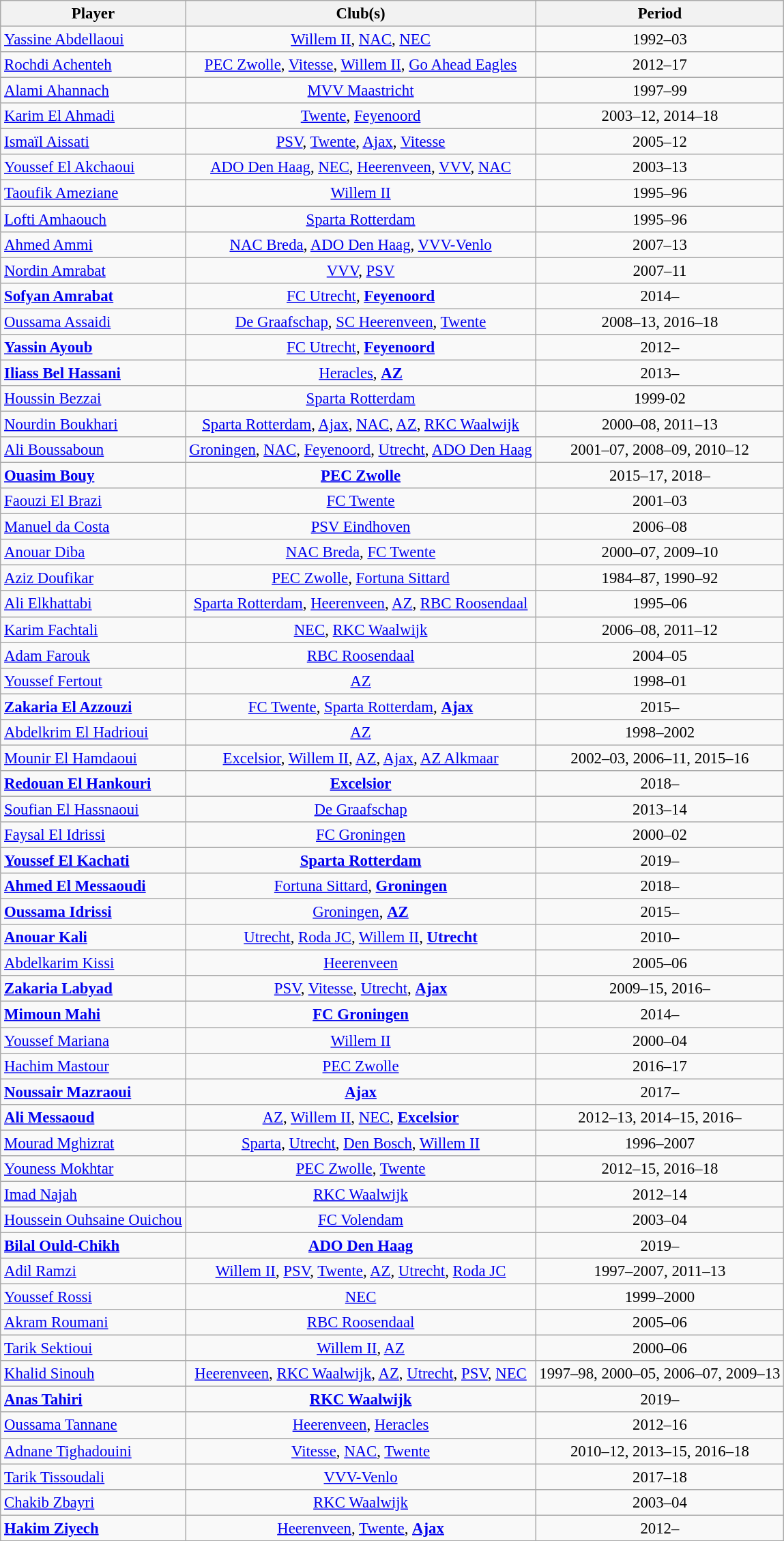<table class="wikitable collapsible collapsed" style="text-align:center;font-size:95%">
<tr>
<th scope="col">Player</th>
<th scope="col" class="unsortable">Club(s)</th>
<th scope="col">Period</th>
</tr>
<tr>
<td align="left"><a href='#'>Yassine Abdellaoui</a></td>
<td><a href='#'>Willem II</a>, <a href='#'>NAC</a>, <a href='#'>NEC</a></td>
<td>1992–03</td>
</tr>
<tr>
<td align="left"><a href='#'>Rochdi Achenteh</a></td>
<td><a href='#'>PEC Zwolle</a>, <a href='#'>Vitesse</a>, <a href='#'>Willem II</a>, <a href='#'>Go Ahead Eagles</a></td>
<td>2012–17</td>
</tr>
<tr>
<td align="left"><a href='#'>Alami Ahannach</a></td>
<td><a href='#'>MVV Maastricht</a></td>
<td>1997–99</td>
</tr>
<tr>
<td align="left"><a href='#'>Karim El Ahmadi</a></td>
<td><a href='#'>Twente</a>, <a href='#'>Feyenoord</a></td>
<td>2003–12, 2014–18</td>
</tr>
<tr>
<td align="left"><a href='#'>Ismaïl Aissati</a></td>
<td><a href='#'>PSV</a>, <a href='#'>Twente</a>, <a href='#'>Ajax</a>, <a href='#'>Vitesse</a></td>
<td>2005–12</td>
</tr>
<tr>
<td align="left"><a href='#'>Youssef El Akchaoui</a></td>
<td><a href='#'>ADO Den Haag</a>, <a href='#'>NEC</a>, <a href='#'>Heerenveen</a>, <a href='#'>VVV</a>, <a href='#'>NAC</a></td>
<td>2003–13</td>
</tr>
<tr>
<td align="left"><a href='#'>Taoufik Ameziane</a></td>
<td><a href='#'>Willem II</a></td>
<td>1995–96</td>
</tr>
<tr>
<td align="left"><a href='#'>Lofti Amhaouch</a></td>
<td><a href='#'>Sparta Rotterdam</a></td>
<td>1995–96</td>
</tr>
<tr>
<td align="left"><a href='#'>Ahmed Ammi</a></td>
<td><a href='#'>NAC Breda</a>, <a href='#'>ADO Den Haag</a>, <a href='#'>VVV-Venlo</a></td>
<td>2007–13</td>
</tr>
<tr>
<td align="left"><a href='#'>Nordin Amrabat</a></td>
<td><a href='#'>VVV</a>, <a href='#'>PSV</a></td>
<td>2007–11</td>
</tr>
<tr>
<td align="left"><strong><a href='#'>Sofyan Amrabat</a></strong></td>
<td><a href='#'>FC Utrecht</a>, <strong><a href='#'>Feyenoord</a></strong></td>
<td>2014–</td>
</tr>
<tr>
<td align="left"><a href='#'>Oussama Assaidi</a></td>
<td><a href='#'>De Graafschap</a>, <a href='#'>SC Heerenveen</a>, <a href='#'>Twente</a></td>
<td>2008–13, 2016–18</td>
</tr>
<tr>
<td align="left"><strong><a href='#'>Yassin Ayoub</a></strong></td>
<td><a href='#'>FC Utrecht</a>, <strong><a href='#'>Feyenoord</a></strong></td>
<td>2012–</td>
</tr>
<tr>
<td align="left"><strong><a href='#'>Iliass Bel Hassani</a></strong></td>
<td><a href='#'>Heracles</a>, <a href='#'><strong>AZ</strong></a></td>
<td>2013–</td>
</tr>
<tr>
<td align="left"><a href='#'>Houssin Bezzai</a></td>
<td><a href='#'>Sparta Rotterdam</a></td>
<td>1999-02</td>
</tr>
<tr>
<td align="left"><a href='#'>Nourdin Boukhari</a></td>
<td><a href='#'>Sparta Rotterdam</a>, <a href='#'>Ajax</a>, <a href='#'>NAC</a>, <a href='#'>AZ</a>, <a href='#'>RKC Waalwijk</a></td>
<td>2000–08, 2011–13</td>
</tr>
<tr>
<td align="left"><a href='#'>Ali Boussaboun</a></td>
<td><a href='#'>Groningen</a>, <a href='#'>NAC</a>, <a href='#'>Feyenoord</a>, <a href='#'>Utrecht</a>, <a href='#'>ADO Den Haag</a></td>
<td>2001–07, 2008–09, 2010–12</td>
</tr>
<tr>
<td align="left"><strong><a href='#'>Ouasim Bouy</a></strong></td>
<td><strong><a href='#'>PEC Zwolle</a></strong></td>
<td>2015–17, 2018–</td>
</tr>
<tr>
<td align="left"><a href='#'>Faouzi El Brazi</a></td>
<td><a href='#'>FC Twente</a></td>
<td>2001–03</td>
</tr>
<tr>
<td align="left"><a href='#'>Manuel da Costa</a></td>
<td><a href='#'>PSV Eindhoven</a></td>
<td>2006–08</td>
</tr>
<tr>
<td align="left"><a href='#'>Anouar Diba</a></td>
<td><a href='#'>NAC Breda</a>, <a href='#'>FC Twente</a></td>
<td>2000–07, 2009–10</td>
</tr>
<tr>
<td align="left"><a href='#'>Aziz Doufikar</a></td>
<td><a href='#'>PEC Zwolle</a>, <a href='#'>Fortuna Sittard</a></td>
<td>1984–87, 1990–92</td>
</tr>
<tr>
<td align="left"><a href='#'>Ali Elkhattabi</a></td>
<td><a href='#'>Sparta Rotterdam</a>, <a href='#'>Heerenveen</a>, <a href='#'>AZ</a>, <a href='#'>RBC Roosendaal</a></td>
<td>1995–06</td>
</tr>
<tr>
<td align="left"><a href='#'>Karim Fachtali</a></td>
<td><a href='#'>NEC</a>, <a href='#'>RKC Waalwijk</a></td>
<td>2006–08, 2011–12</td>
</tr>
<tr>
<td align="left"><a href='#'>Adam Farouk</a></td>
<td><a href='#'>RBC Roosendaal</a></td>
<td>2004–05</td>
</tr>
<tr>
<td align="left"><a href='#'>Youssef Fertout</a></td>
<td><a href='#'>AZ</a></td>
<td>1998–01</td>
</tr>
<tr>
<td align="left"><strong><a href='#'>Zakaria El Azzouzi</a></strong></td>
<td><a href='#'>FC Twente</a>, <a href='#'>Sparta Rotterdam</a>, <strong><a href='#'>Ajax</a></strong></td>
<td>2015–</td>
</tr>
<tr>
<td align="left"><a href='#'>Abdelkrim El Hadrioui</a></td>
<td><a href='#'>AZ</a></td>
<td>1998–2002</td>
</tr>
<tr>
<td align="left"><a href='#'>Mounir El Hamdaoui</a></td>
<td><a href='#'>Excelsior</a>, <a href='#'>Willem II</a>, <a href='#'>AZ</a>, <a href='#'>Ajax</a>, <a href='#'>AZ Alkmaar</a></td>
<td>2002–03, 2006–11, 2015–16</td>
</tr>
<tr>
<td align="left"><strong><a href='#'>Redouan El Hankouri</a></strong></td>
<td><strong><a href='#'>Excelsior</a></strong></td>
<td>2018–</td>
</tr>
<tr>
<td align="left"><a href='#'>Soufian El Hassnaoui</a></td>
<td><a href='#'>De Graafschap</a></td>
<td>2013–14</td>
</tr>
<tr>
<td align="left"><a href='#'>Faysal El Idrissi</a></td>
<td><a href='#'>FC Groningen</a></td>
<td>2000–02</td>
</tr>
<tr>
<td align="left"><strong><a href='#'>Youssef El Kachati</a></strong></td>
<td><strong><a href='#'>Sparta Rotterdam</a></strong></td>
<td>2019–</td>
</tr>
<tr>
<td align="left"><strong><a href='#'>Ahmed El Messaoudi</a></strong></td>
<td><a href='#'>Fortuna Sittard</a>, <strong><a href='#'>Groningen</a></strong></td>
<td>2018–</td>
</tr>
<tr>
<td align="left"><strong><a href='#'>Oussama Idrissi</a></strong></td>
<td><a href='#'>Groningen</a>, <a href='#'><strong>AZ</strong></a></td>
<td>2015–</td>
</tr>
<tr>
<td align="left"><strong><a href='#'>Anouar Kali</a></strong></td>
<td><a href='#'>Utrecht</a>, <a href='#'>Roda JC</a>, <a href='#'>Willem II</a>, <a href='#'><strong>Utrecht</strong></a></td>
<td>2010–</td>
</tr>
<tr>
<td align="left"><a href='#'>Abdelkarim Kissi</a></td>
<td><a href='#'>Heerenveen</a></td>
<td>2005–06</td>
</tr>
<tr>
<td align="left"><strong><a href='#'>Zakaria Labyad</a></strong></td>
<td><a href='#'>PSV</a>, <a href='#'>Vitesse</a>, <a href='#'>Utrecht</a>, <a href='#'><strong>Ajax</strong></a></td>
<td>2009–15, 2016–</td>
</tr>
<tr>
<td align="left"><strong><a href='#'>Mimoun Mahi</a></strong></td>
<td><strong><a href='#'>FC Groningen</a></strong></td>
<td>2014–</td>
</tr>
<tr>
<td align="left"><a href='#'>Youssef Mariana</a></td>
<td><a href='#'>Willem II</a></td>
<td>2000–04</td>
</tr>
<tr>
<td align="left"><a href='#'>Hachim Mastour</a></td>
<td><a href='#'>PEC Zwolle</a></td>
<td>2016–17</td>
</tr>
<tr>
<td align="left"><strong><a href='#'>Noussair Mazraoui</a></strong></td>
<td><strong><a href='#'>Ajax</a></strong></td>
<td>2017–</td>
</tr>
<tr>
<td align="left"><strong><a href='#'>Ali Messaoud</a></strong></td>
<td><a href='#'>AZ</a>, <a href='#'>Willem II</a>, <a href='#'>NEC</a>, <a href='#'><strong>Excelsior</strong></a></td>
<td>2012–13, 2014–15, 2016–</td>
</tr>
<tr>
<td align="left"><a href='#'>Mourad Mghizrat</a></td>
<td><a href='#'>Sparta</a>, <a href='#'>Utrecht</a>, <a href='#'>Den Bosch</a>, <a href='#'>Willem II</a></td>
<td>1996–2007</td>
</tr>
<tr>
<td align="left"><a href='#'>Youness Mokhtar</a></td>
<td><a href='#'>PEC Zwolle</a>, <a href='#'>Twente</a></td>
<td>2012–15, 2016–18</td>
</tr>
<tr>
<td align="left"><a href='#'>Imad Najah</a></td>
<td><a href='#'>RKC Waalwijk</a></td>
<td>2012–14</td>
</tr>
<tr>
<td align="left"><a href='#'>Houssein Ouhsaine Ouichou</a></td>
<td><a href='#'>FC Volendam</a></td>
<td>2003–04</td>
</tr>
<tr>
<td align="left"><strong><a href='#'>Bilal Ould-Chikh</a></strong></td>
<td><strong><a href='#'>ADO Den Haag</a></strong></td>
<td>2019–</td>
</tr>
<tr>
<td align="left"><a href='#'>Adil Ramzi</a></td>
<td><a href='#'>Willem II</a>, <a href='#'>PSV</a>, <a href='#'>Twente</a>, <a href='#'>AZ</a>, <a href='#'>Utrecht</a>, <a href='#'>Roda JC</a></td>
<td>1997–2007, 2011–13</td>
</tr>
<tr>
<td align="left"><a href='#'>Youssef Rossi</a></td>
<td><a href='#'>NEC</a></td>
<td>1999–2000</td>
</tr>
<tr>
<td align="left"><a href='#'>Akram Roumani</a></td>
<td><a href='#'>RBC Roosendaal</a></td>
<td>2005–06</td>
</tr>
<tr>
<td align="left"><a href='#'>Tarik Sektioui</a></td>
<td><a href='#'>Willem II</a>, <a href='#'>AZ</a></td>
<td>2000–06</td>
</tr>
<tr>
<td align="left"><a href='#'>Khalid Sinouh</a></td>
<td><a href='#'>Heerenveen</a>, <a href='#'>RKC Waalwijk</a>, <a href='#'>AZ</a>, <a href='#'>Utrecht</a>, <a href='#'>PSV</a>, <a href='#'>NEC</a></td>
<td>1997–98, 2000–05, 2006–07, 2009–13</td>
</tr>
<tr>
<td align="left"><strong><a href='#'>Anas Tahiri</a></strong></td>
<td><strong><a href='#'>RKC Waalwijk</a></strong></td>
<td>2019–</td>
</tr>
<tr>
<td align="left"><a href='#'>Oussama Tannane</a></td>
<td><a href='#'>Heerenveen</a>, <a href='#'>Heracles</a></td>
<td>2012–16</td>
</tr>
<tr>
<td align="left"><a href='#'>Adnane Tighadouini</a></td>
<td><a href='#'>Vitesse</a>, <a href='#'>NAC</a>, <a href='#'>Twente</a></td>
<td>2010–12, 2013–15, 2016–18</td>
</tr>
<tr>
<td align="left"><a href='#'>Tarik Tissoudali</a></td>
<td><a href='#'>VVV-Venlo</a></td>
<td>2017–18</td>
</tr>
<tr>
<td align="left"><a href='#'>Chakib Zbayri</a></td>
<td><a href='#'>RKC Waalwijk</a></td>
<td>2003–04</td>
</tr>
<tr>
<td align="left"><strong><a href='#'>Hakim Ziyech</a></strong></td>
<td><a href='#'>Heerenveen</a>, <a href='#'>Twente</a>, <a href='#'><strong>Ajax</strong></a></td>
<td>2012–</td>
</tr>
</table>
